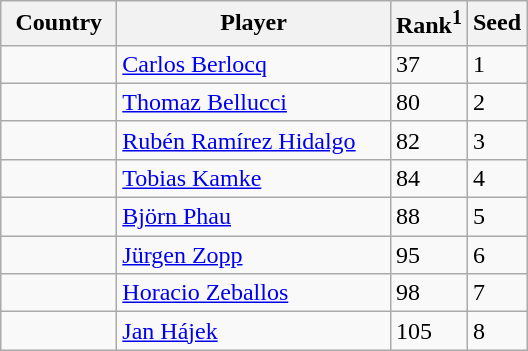<table class="sortable wikitable">
<tr>
<th width="70">Country</th>
<th width="175">Player</th>
<th>Rank<sup>1</sup></th>
<th>Seed</th>
</tr>
<tr>
<td></td>
<td><a href='#'>Carlos Berlocq</a></td>
<td>37</td>
<td>1</td>
</tr>
<tr>
<td></td>
<td><a href='#'>Thomaz Bellucci</a></td>
<td>80</td>
<td>2</td>
</tr>
<tr>
<td></td>
<td><a href='#'>Rubén Ramírez Hidalgo</a></td>
<td>82</td>
<td>3</td>
</tr>
<tr>
<td></td>
<td><a href='#'>Tobias Kamke</a></td>
<td>84</td>
<td>4</td>
</tr>
<tr>
<td></td>
<td><a href='#'>Björn Phau</a></td>
<td>88</td>
<td>5</td>
</tr>
<tr>
<td></td>
<td><a href='#'>Jürgen Zopp</a></td>
<td>95</td>
<td>6</td>
</tr>
<tr>
<td></td>
<td><a href='#'>Horacio Zeballos</a></td>
<td>98</td>
<td>7</td>
</tr>
<tr>
<td></td>
<td><a href='#'>Jan Hájek</a></td>
<td>105</td>
<td>8</td>
</tr>
</table>
